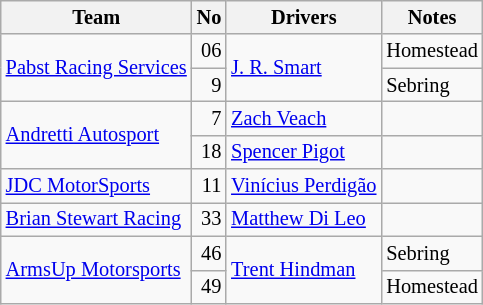<table class="wikitable" style="font-size:85%;">
<tr>
<th>Team</th>
<th>No</th>
<th>Drivers</th>
<th>Notes</th>
</tr>
<tr>
<td rowspan=2> <a href='#'>Pabst Racing Services</a></td>
<td align="right">06</td>
<td rowspan=2> <a href='#'>J. R. Smart</a></td>
<td>Homestead</td>
</tr>
<tr>
<td align="right">9</td>
<td>Sebring</td>
</tr>
<tr>
<td rowspan=2> <a href='#'>Andretti Autosport</a></td>
<td align="right">7</td>
<td> <a href='#'>Zach Veach</a></td>
<td></td>
</tr>
<tr>
<td align="right">18</td>
<td> <a href='#'>Spencer Pigot</a></td>
<td></td>
</tr>
<tr>
<td> <a href='#'>JDC MotorSports</a></td>
<td align="right">11</td>
<td> <a href='#'>Vinícius Perdigão</a></td>
<td></td>
</tr>
<tr>
<td> <a href='#'>Brian Stewart Racing</a></td>
<td align="right">33</td>
<td> <a href='#'>Matthew Di Leo</a></td>
<td></td>
</tr>
<tr>
<td rowspan=2> <a href='#'>ArmsUp Motorsports</a></td>
<td align="right">46</td>
<td rowspan=2> <a href='#'>Trent Hindman</a></td>
<td>Sebring</td>
</tr>
<tr>
<td align="right">49</td>
<td>Homestead</td>
</tr>
</table>
